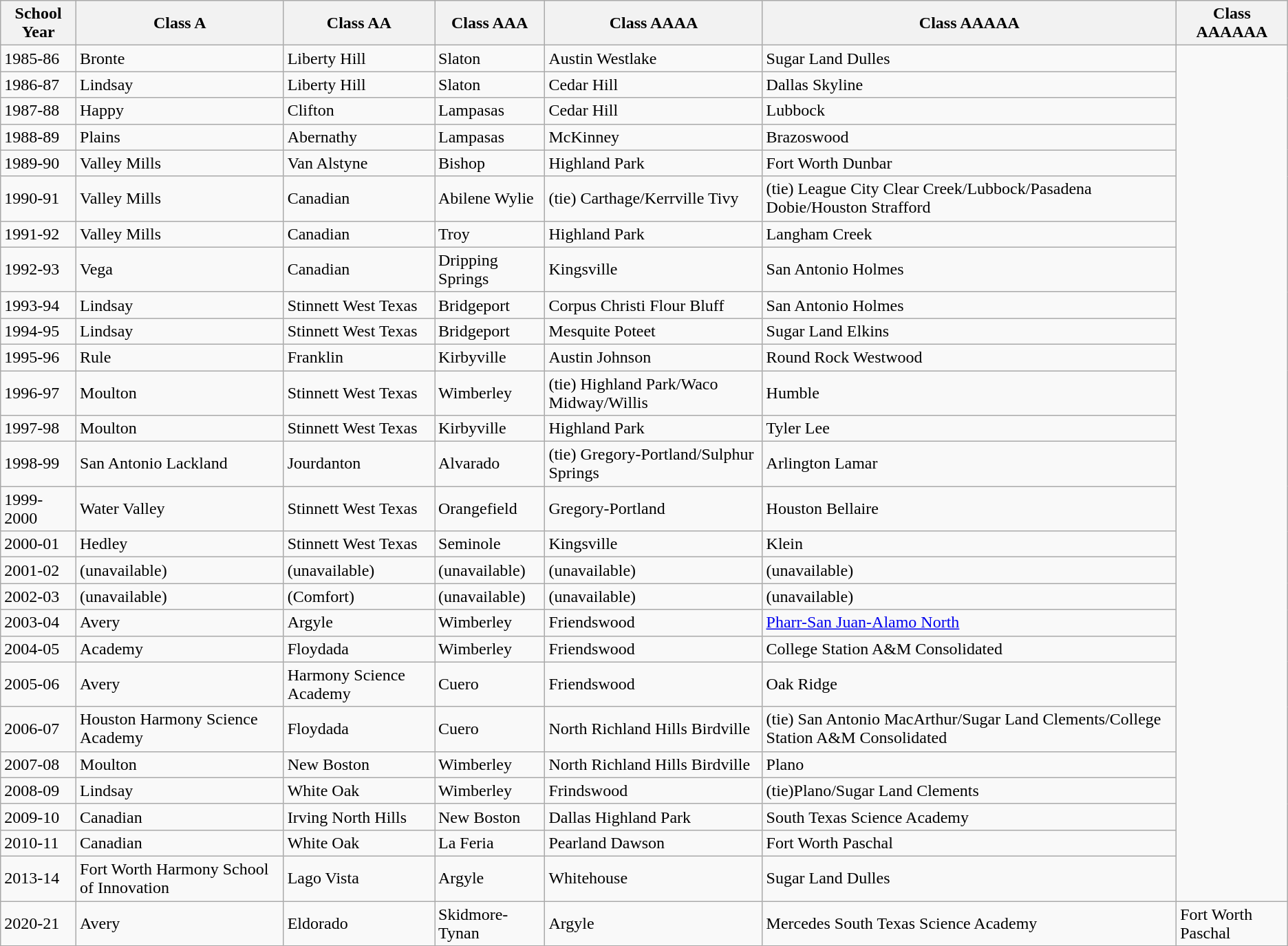<table class="wikitable sortable">
<tr>
<th>School Year</th>
<th>Class A</th>
<th>Class AA</th>
<th>Class AAA</th>
<th>Class AAAA</th>
<th>Class AAAAA</th>
<th>Class AAAAAA</th>
</tr>
<tr>
<td>1985-86</td>
<td>Bronte</td>
<td>Liberty Hill</td>
<td>Slaton</td>
<td>Austin Westlake</td>
<td>Sugar Land Dulles</td>
<td rowspan="27"></td>
</tr>
<tr>
<td>1986-87</td>
<td>Lindsay</td>
<td>Liberty Hill</td>
<td>Slaton</td>
<td>Cedar Hill</td>
<td>Dallas Skyline</td>
</tr>
<tr>
<td>1987-88</td>
<td>Happy</td>
<td>Clifton</td>
<td>Lampasas</td>
<td>Cedar Hill</td>
<td>Lubbock</td>
</tr>
<tr>
<td>1988-89</td>
<td>Plains</td>
<td>Abernathy</td>
<td>Lampasas</td>
<td>McKinney</td>
<td>Brazoswood</td>
</tr>
<tr>
<td>1989-90</td>
<td>Valley Mills</td>
<td>Van Alstyne</td>
<td>Bishop</td>
<td>Highland Park</td>
<td>Fort Worth Dunbar</td>
</tr>
<tr>
<td>1990-91</td>
<td>Valley Mills</td>
<td>Canadian</td>
<td>Abilene Wylie</td>
<td>(tie) Carthage/Kerrville Tivy</td>
<td>(tie) League City Clear Creek/Lubbock/Pasadena Dobie/Houston Strafford</td>
</tr>
<tr>
<td>1991-92</td>
<td>Valley Mills</td>
<td>Canadian</td>
<td>Troy</td>
<td>Highland Park</td>
<td>Langham Creek</td>
</tr>
<tr>
<td>1992-93</td>
<td>Vega</td>
<td>Canadian</td>
<td>Dripping Springs</td>
<td>Kingsville</td>
<td>San Antonio Holmes</td>
</tr>
<tr>
<td>1993-94</td>
<td>Lindsay</td>
<td>Stinnett West Texas</td>
<td>Bridgeport</td>
<td>Corpus Christi Flour Bluff</td>
<td>San Antonio Holmes</td>
</tr>
<tr>
<td>1994-95</td>
<td>Lindsay</td>
<td>Stinnett West Texas</td>
<td>Bridgeport</td>
<td>Mesquite Poteet</td>
<td>Sugar Land Elkins</td>
</tr>
<tr>
<td>1995-96</td>
<td>Rule</td>
<td>Franklin</td>
<td>Kirbyville</td>
<td>Austin Johnson</td>
<td>Round Rock Westwood</td>
</tr>
<tr>
<td>1996-97</td>
<td>Moulton</td>
<td>Stinnett West Texas</td>
<td>Wimberley</td>
<td>(tie) Highland Park/Waco Midway/Willis</td>
<td>Humble</td>
</tr>
<tr>
<td>1997-98</td>
<td>Moulton</td>
<td>Stinnett West Texas</td>
<td>Kirbyville</td>
<td>Highland Park</td>
<td>Tyler Lee</td>
</tr>
<tr>
<td>1998-99</td>
<td>San Antonio Lackland</td>
<td>Jourdanton</td>
<td>Alvarado</td>
<td>(tie) Gregory-Portland/Sulphur Springs</td>
<td>Arlington Lamar</td>
</tr>
<tr>
<td>1999-2000</td>
<td>Water Valley</td>
<td>Stinnett West Texas</td>
<td>Orangefield</td>
<td>Gregory-Portland</td>
<td>Houston Bellaire</td>
</tr>
<tr>
<td>2000-01</td>
<td>Hedley</td>
<td>Stinnett West Texas</td>
<td>Seminole</td>
<td>Kingsville</td>
<td>Klein</td>
</tr>
<tr>
<td>2001-02</td>
<td>(unavailable)</td>
<td>(unavailable)</td>
<td>(unavailable)</td>
<td>(unavailable)</td>
<td>(unavailable)</td>
</tr>
<tr>
<td>2002-03</td>
<td>(unavailable)</td>
<td>(Comfort)</td>
<td>(unavailable)</td>
<td>(unavailable)</td>
<td>(unavailable)</td>
</tr>
<tr>
<td>2003-04</td>
<td>Avery</td>
<td>Argyle</td>
<td>Wimberley</td>
<td>Friendswood</td>
<td><a href='#'>Pharr-San Juan-Alamo North</a></td>
</tr>
<tr>
<td>2004-05</td>
<td>Academy</td>
<td>Floydada</td>
<td>Wimberley</td>
<td>Friendswood</td>
<td>College Station A&M Consolidated</td>
</tr>
<tr>
<td>2005-06</td>
<td>Avery</td>
<td>Harmony Science Academy</td>
<td>Cuero</td>
<td>Friendswood</td>
<td>Oak Ridge</td>
</tr>
<tr>
<td>2006-07</td>
<td>Houston Harmony Science Academy</td>
<td>Floydada</td>
<td>Cuero</td>
<td>North Richland Hills Birdville</td>
<td>(tie) San Antonio MacArthur/Sugar Land Clements/College Station A&M Consolidated</td>
</tr>
<tr>
<td>2007-08</td>
<td>Moulton</td>
<td>New Boston</td>
<td>Wimberley</td>
<td>North Richland Hills Birdville</td>
<td>Plano</td>
</tr>
<tr>
<td>2008-09</td>
<td>Lindsay</td>
<td>White Oak</td>
<td>Wimberley</td>
<td>Frindswood</td>
<td>(tie)Plano/Sugar Land Clements</td>
</tr>
<tr>
<td>2009-10</td>
<td>Canadian</td>
<td>Irving North Hills</td>
<td>New Boston</td>
<td>Dallas Highland Park</td>
<td>South Texas Science Academy</td>
</tr>
<tr>
<td>2010-11</td>
<td>Canadian</td>
<td>White Oak</td>
<td>La Feria</td>
<td>Pearland Dawson</td>
<td>Fort Worth Paschal</td>
</tr>
<tr>
<td>2013-14</td>
<td>Fort Worth Harmony School of Innovation</td>
<td>Lago Vista</td>
<td>Argyle</td>
<td>Whitehouse</td>
<td>Sugar Land Dulles</td>
</tr>
<tr>
<td>2020-21</td>
<td>Avery</td>
<td>Eldorado</td>
<td>Skidmore-Tynan</td>
<td>Argyle</td>
<td>Mercedes South Texas Science Academy</td>
<td>Fort Worth Paschal</td>
</tr>
</table>
